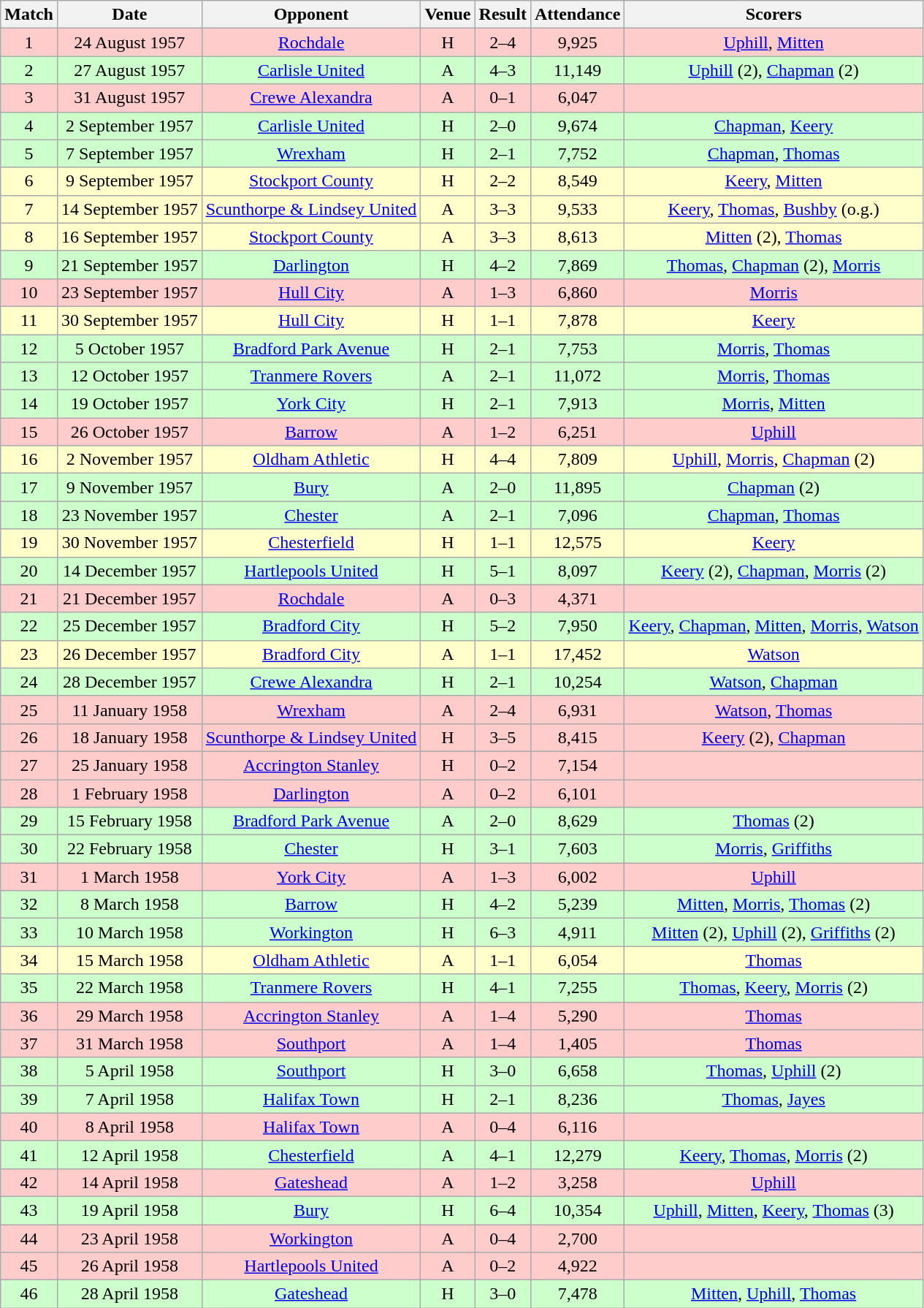<table class="wikitable" style="font-size:100%; text-align:center">
<tr>
<th>Match</th>
<th>Date</th>
<th>Opponent</th>
<th>Venue</th>
<th>Result</th>
<th>Attendance</th>
<th>Scorers</th>
</tr>
<tr style="background: #FFCCCC;">
<td>1</td>
<td>24 August 1957</td>
<td><a href='#'>Rochdale</a></td>
<td>H</td>
<td>2–4</td>
<td>9,925</td>
<td><a href='#'>Uphill</a>, <a href='#'>Mitten</a></td>
</tr>
<tr style="background: #CCFFCC;">
<td>2</td>
<td>27 August 1957</td>
<td><a href='#'>Carlisle United</a></td>
<td>A</td>
<td>4–3</td>
<td>11,149</td>
<td><a href='#'>Uphill</a> (2), <a href='#'>Chapman</a> (2)</td>
</tr>
<tr style="background: #FFCCCC;">
<td>3</td>
<td>31 August 1957</td>
<td><a href='#'>Crewe Alexandra</a></td>
<td>A</td>
<td>0–1</td>
<td>6,047</td>
<td></td>
</tr>
<tr style="background: #CCFFCC;">
<td>4</td>
<td>2 September 1957</td>
<td><a href='#'>Carlisle United</a></td>
<td>H</td>
<td>2–0</td>
<td>9,674</td>
<td><a href='#'>Chapman</a>, <a href='#'>Keery</a></td>
</tr>
<tr style="background: #CCFFCC;">
<td>5</td>
<td>7 September 1957</td>
<td><a href='#'>Wrexham</a></td>
<td>H</td>
<td>2–1</td>
<td>7,752</td>
<td><a href='#'>Chapman</a>, <a href='#'>Thomas</a></td>
</tr>
<tr style="background: #FFFFCC;">
<td>6</td>
<td>9 September 1957</td>
<td><a href='#'>Stockport County</a></td>
<td>H</td>
<td>2–2</td>
<td>8,549</td>
<td><a href='#'>Keery</a>, <a href='#'>Mitten</a></td>
</tr>
<tr style="background: #FFFFCC;">
<td>7</td>
<td>14 September 1957</td>
<td><a href='#'>Scunthorpe & Lindsey United</a></td>
<td>A</td>
<td>3–3</td>
<td>9,533</td>
<td><a href='#'>Keery</a>, <a href='#'>Thomas</a>, <a href='#'>Bushby</a> (o.g.)</td>
</tr>
<tr style="background: #FFFFCC;">
<td>8</td>
<td>16 September 1957</td>
<td><a href='#'>Stockport County</a></td>
<td>A</td>
<td>3–3</td>
<td>8,613</td>
<td><a href='#'>Mitten</a> (2), <a href='#'>Thomas</a></td>
</tr>
<tr style="background: #CCFFCC;">
<td>9</td>
<td>21 September 1957</td>
<td><a href='#'>Darlington</a></td>
<td>H</td>
<td>4–2</td>
<td>7,869</td>
<td><a href='#'>Thomas</a>, <a href='#'>Chapman</a> (2), <a href='#'>Morris</a></td>
</tr>
<tr style="background: #FFCCCC;">
<td>10</td>
<td>23 September 1957</td>
<td><a href='#'>Hull City</a></td>
<td>A</td>
<td>1–3</td>
<td>6,860</td>
<td><a href='#'>Morris</a></td>
</tr>
<tr style="background: #FFFFCC;">
<td>11</td>
<td>30 September 1957</td>
<td><a href='#'>Hull City</a></td>
<td>H</td>
<td>1–1</td>
<td>7,878</td>
<td><a href='#'>Keery</a></td>
</tr>
<tr style="background: #CCFFCC;">
<td>12</td>
<td>5 October 1957</td>
<td><a href='#'>Bradford Park Avenue</a></td>
<td>H</td>
<td>2–1</td>
<td>7,753</td>
<td><a href='#'>Morris</a>, <a href='#'>Thomas</a></td>
</tr>
<tr style="background: #CCFFCC;">
<td>13</td>
<td>12 October 1957</td>
<td><a href='#'>Tranmere Rovers</a></td>
<td>A</td>
<td>2–1</td>
<td>11,072</td>
<td><a href='#'>Morris</a>, <a href='#'>Thomas</a></td>
</tr>
<tr style="background: #CCFFCC;">
<td>14</td>
<td>19 October 1957</td>
<td><a href='#'>York City</a></td>
<td>H</td>
<td>2–1</td>
<td>7,913</td>
<td><a href='#'>Morris</a>, <a href='#'>Mitten</a></td>
</tr>
<tr style="background: #FFCCCC;">
<td>15</td>
<td>26 October 1957</td>
<td><a href='#'>Barrow</a></td>
<td>A</td>
<td>1–2</td>
<td>6,251</td>
<td><a href='#'>Uphill</a></td>
</tr>
<tr style="background: #FFFFCC;">
<td>16</td>
<td>2 November 1957</td>
<td><a href='#'>Oldham Athletic</a></td>
<td>H</td>
<td>4–4</td>
<td>7,809</td>
<td><a href='#'>Uphill</a>, <a href='#'>Morris</a>, <a href='#'>Chapman</a> (2)</td>
</tr>
<tr style="background: #CCFFCC;">
<td>17</td>
<td>9 November 1957</td>
<td><a href='#'>Bury</a></td>
<td>A</td>
<td>2–0</td>
<td>11,895</td>
<td><a href='#'>Chapman</a> (2)</td>
</tr>
<tr style="background: #CCFFCC;">
<td>18</td>
<td>23 November 1957</td>
<td><a href='#'>Chester</a></td>
<td>A</td>
<td>2–1</td>
<td>7,096</td>
<td><a href='#'>Chapman</a>, <a href='#'>Thomas</a></td>
</tr>
<tr style="background: #FFFFCC;">
<td>19</td>
<td>30 November 1957</td>
<td><a href='#'>Chesterfield</a></td>
<td>H</td>
<td>1–1</td>
<td>12,575</td>
<td><a href='#'>Keery</a></td>
</tr>
<tr style="background: #CCFFCC;">
<td>20</td>
<td>14 December 1957</td>
<td><a href='#'>Hartlepools United</a></td>
<td>H</td>
<td>5–1</td>
<td>8,097</td>
<td><a href='#'>Keery</a> (2), <a href='#'>Chapman</a>, <a href='#'>Morris</a> (2)</td>
</tr>
<tr style="background: #FFCCCC;">
<td>21</td>
<td>21 December 1957</td>
<td><a href='#'>Rochdale</a></td>
<td>A</td>
<td>0–3</td>
<td>4,371</td>
<td></td>
</tr>
<tr style="background: #CCFFCC;">
<td>22</td>
<td>25 December 1957</td>
<td><a href='#'>Bradford City</a></td>
<td>H</td>
<td>5–2</td>
<td>7,950</td>
<td><a href='#'>Keery</a>, <a href='#'>Chapman</a>, <a href='#'>Mitten</a>, <a href='#'>Morris</a>, <a href='#'>Watson</a></td>
</tr>
<tr style="background: #FFFFCC;">
<td>23</td>
<td>26 December 1957</td>
<td><a href='#'>Bradford City</a></td>
<td>A</td>
<td>1–1</td>
<td>17,452</td>
<td><a href='#'>Watson</a></td>
</tr>
<tr style="background: #CCFFCC;">
<td>24</td>
<td>28 December 1957</td>
<td><a href='#'>Crewe Alexandra</a></td>
<td>H</td>
<td>2–1</td>
<td>10,254</td>
<td><a href='#'>Watson</a>, <a href='#'>Chapman</a></td>
</tr>
<tr style="background: #FFCCCC;">
<td>25</td>
<td>11 January 1958</td>
<td><a href='#'>Wrexham</a></td>
<td>A</td>
<td>2–4</td>
<td>6,931</td>
<td><a href='#'>Watson</a>, <a href='#'>Thomas</a></td>
</tr>
<tr style="background: #FFCCCC;">
<td>26</td>
<td>18 January 1958</td>
<td><a href='#'>Scunthorpe & Lindsey United</a></td>
<td>H</td>
<td>3–5</td>
<td>8,415</td>
<td><a href='#'>Keery</a> (2), <a href='#'>Chapman</a></td>
</tr>
<tr style="background: #FFCCCC;">
<td>27</td>
<td>25 January 1958</td>
<td><a href='#'>Accrington Stanley</a></td>
<td>H</td>
<td>0–2</td>
<td>7,154</td>
<td></td>
</tr>
<tr style="background: #FFCCCC;">
<td>28</td>
<td>1 February 1958</td>
<td><a href='#'>Darlington</a></td>
<td>A</td>
<td>0–2</td>
<td>6,101</td>
<td></td>
</tr>
<tr style="background: #CCFFCC;">
<td>29</td>
<td>15 February 1958</td>
<td><a href='#'>Bradford Park Avenue</a></td>
<td>A</td>
<td>2–0</td>
<td>8,629</td>
<td><a href='#'>Thomas</a> (2)</td>
</tr>
<tr style="background: #CCFFCC;">
<td>30</td>
<td>22 February 1958</td>
<td><a href='#'>Chester</a></td>
<td>H</td>
<td>3–1</td>
<td>7,603</td>
<td><a href='#'>Morris</a>, <a href='#'>Griffiths</a></td>
</tr>
<tr style="background: #FFCCCC;">
<td>31</td>
<td>1 March 1958</td>
<td><a href='#'>York City</a></td>
<td>A</td>
<td>1–3</td>
<td>6,002</td>
<td><a href='#'>Uphill</a></td>
</tr>
<tr style="background: #CCFFCC;">
<td>32</td>
<td>8 March 1958</td>
<td><a href='#'>Barrow</a></td>
<td>H</td>
<td>4–2</td>
<td>5,239</td>
<td><a href='#'>Mitten</a>, <a href='#'>Morris</a>, <a href='#'>Thomas</a> (2)</td>
</tr>
<tr style="background: #CCFFCC;">
<td>33</td>
<td>10 March 1958</td>
<td><a href='#'>Workington</a></td>
<td>H</td>
<td>6–3</td>
<td>4,911</td>
<td><a href='#'>Mitten</a> (2), <a href='#'>Uphill</a> (2), <a href='#'>Griffiths</a> (2)</td>
</tr>
<tr style="background: #FFFFCC;">
<td>34</td>
<td>15 March 1958</td>
<td><a href='#'>Oldham Athletic</a></td>
<td>A</td>
<td>1–1</td>
<td>6,054</td>
<td><a href='#'>Thomas</a></td>
</tr>
<tr style="background: #CCFFCC;">
<td>35</td>
<td>22 March 1958</td>
<td><a href='#'>Tranmere Rovers</a></td>
<td>H</td>
<td>4–1</td>
<td>7,255</td>
<td><a href='#'>Thomas</a>, <a href='#'>Keery</a>, <a href='#'>Morris</a> (2)</td>
</tr>
<tr style="background: #FFCCCC;">
<td>36</td>
<td>29 March 1958</td>
<td><a href='#'>Accrington Stanley</a></td>
<td>A</td>
<td>1–4</td>
<td>5,290</td>
<td><a href='#'>Thomas</a></td>
</tr>
<tr style="background: #FFCCCC;">
<td>37</td>
<td>31 March 1958</td>
<td><a href='#'>Southport</a></td>
<td>A</td>
<td>1–4</td>
<td>1,405</td>
<td><a href='#'>Thomas</a></td>
</tr>
<tr style="background: #CCFFCC;">
<td>38</td>
<td>5 April 1958</td>
<td><a href='#'>Southport</a></td>
<td>H</td>
<td>3–0</td>
<td>6,658</td>
<td><a href='#'>Thomas</a>, <a href='#'>Uphill</a> (2)</td>
</tr>
<tr style="background: #CCFFCC;">
<td>39</td>
<td>7 April 1958</td>
<td><a href='#'>Halifax Town</a></td>
<td>H</td>
<td>2–1</td>
<td>8,236</td>
<td><a href='#'>Thomas</a>, <a href='#'>Jayes</a></td>
</tr>
<tr style="background: #FFCCCC;">
<td>40</td>
<td>8 April 1958</td>
<td><a href='#'>Halifax Town</a></td>
<td>A</td>
<td>0–4</td>
<td>6,116</td>
<td></td>
</tr>
<tr style="background: #CCFFCC;">
<td>41</td>
<td>12 April 1958</td>
<td><a href='#'>Chesterfield</a></td>
<td>A</td>
<td>4–1</td>
<td>12,279</td>
<td><a href='#'>Keery</a>, <a href='#'>Thomas</a>, <a href='#'>Morris</a> (2)</td>
</tr>
<tr style="background: #FFCCCC;">
<td>42</td>
<td>14 April 1958</td>
<td><a href='#'>Gateshead</a></td>
<td>A</td>
<td>1–2</td>
<td>3,258</td>
<td><a href='#'>Uphill</a></td>
</tr>
<tr style="background: #CCFFCC;">
<td>43</td>
<td>19 April 1958</td>
<td><a href='#'>Bury</a></td>
<td>H</td>
<td>6–4</td>
<td>10,354</td>
<td><a href='#'>Uphill</a>, <a href='#'>Mitten</a>, <a href='#'>Keery</a>, <a href='#'>Thomas</a> (3)</td>
</tr>
<tr style="background: #FFCCCC;">
<td>44</td>
<td>23 April 1958</td>
<td><a href='#'>Workington</a></td>
<td>A</td>
<td>0–4</td>
<td>2,700</td>
<td></td>
</tr>
<tr style="background: #FFCCCC;">
<td>45</td>
<td>26 April 1958</td>
<td><a href='#'>Hartlepools United</a></td>
<td>A</td>
<td>0–2</td>
<td>4,922</td>
<td></td>
</tr>
<tr style="background: #CCFFCC;">
<td>46</td>
<td>28 April 1958</td>
<td><a href='#'>Gateshead</a></td>
<td>H</td>
<td>3–0</td>
<td>7,478</td>
<td><a href='#'>Mitten</a>, <a href='#'>Uphill</a>, <a href='#'>Thomas</a></td>
</tr>
</table>
